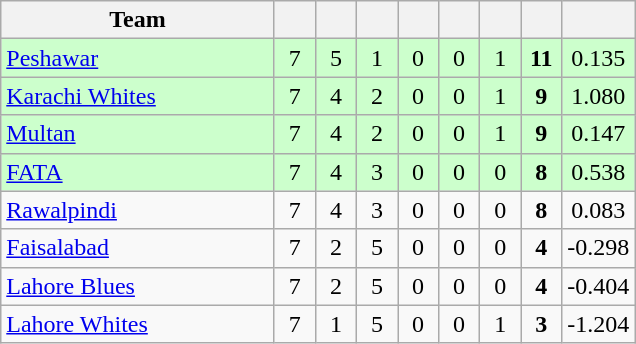<table class="wikitable" style="text-align:center;">
<tr>
<th width=175>Team</th>
<th width="20"></th>
<th width="20"></th>
<th width="20"></th>
<th width="20"></th>
<th width="20"></th>
<th width="20"></th>
<th width="20"></th>
<th width="40"></th>
</tr>
<tr style="background:#cfc;">
<td style="text-align:left;"><a href='#'>Peshawar</a></td>
<td>7</td>
<td>5</td>
<td>1</td>
<td>0</td>
<td>0</td>
<td>1</td>
<td><strong>11</strong></td>
<td>0.135</td>
</tr>
<tr style="background:#cfc;">
<td style="text-align:left;"><a href='#'>Karachi Whites</a></td>
<td>7</td>
<td>4</td>
<td>2</td>
<td>0</td>
<td>0</td>
<td>1</td>
<td><strong>9</strong></td>
<td>1.080</td>
</tr>
<tr style="background:#cfc;">
<td style="text-align:left;"><a href='#'>Multan</a></td>
<td>7</td>
<td>4</td>
<td>2</td>
<td>0</td>
<td>0</td>
<td>1</td>
<td><strong>9</strong></td>
<td>0.147</td>
</tr>
<tr style="background:#cfc;">
<td style="text-align:left;"><a href='#'>FATA</a></td>
<td>7</td>
<td>4</td>
<td>3</td>
<td>0</td>
<td>0</td>
<td>0</td>
<td><strong>8</strong></td>
<td>0.538</td>
</tr>
<tr>
<td style="text-align:left;"><a href='#'>Rawalpindi</a></td>
<td>7</td>
<td>4</td>
<td>3</td>
<td>0</td>
<td>0</td>
<td>0</td>
<td><strong>8</strong></td>
<td>0.083</td>
</tr>
<tr>
<td style="text-align:left;"><a href='#'>Faisalabad</a></td>
<td>7</td>
<td>2</td>
<td>5</td>
<td>0</td>
<td>0</td>
<td>0</td>
<td><strong>4</strong></td>
<td>-0.298</td>
</tr>
<tr>
<td style="text-align:left;"><a href='#'>Lahore Blues</a></td>
<td>7</td>
<td>2</td>
<td>5</td>
<td>0</td>
<td>0</td>
<td>0</td>
<td><strong>4</strong></td>
<td>-0.404</td>
</tr>
<tr>
<td style="text-align:left;"><a href='#'>Lahore Whites</a></td>
<td>7</td>
<td>1</td>
<td>5</td>
<td>0</td>
<td>0</td>
<td>1</td>
<td><strong>3</strong></td>
<td>-1.204</td>
</tr>
</table>
